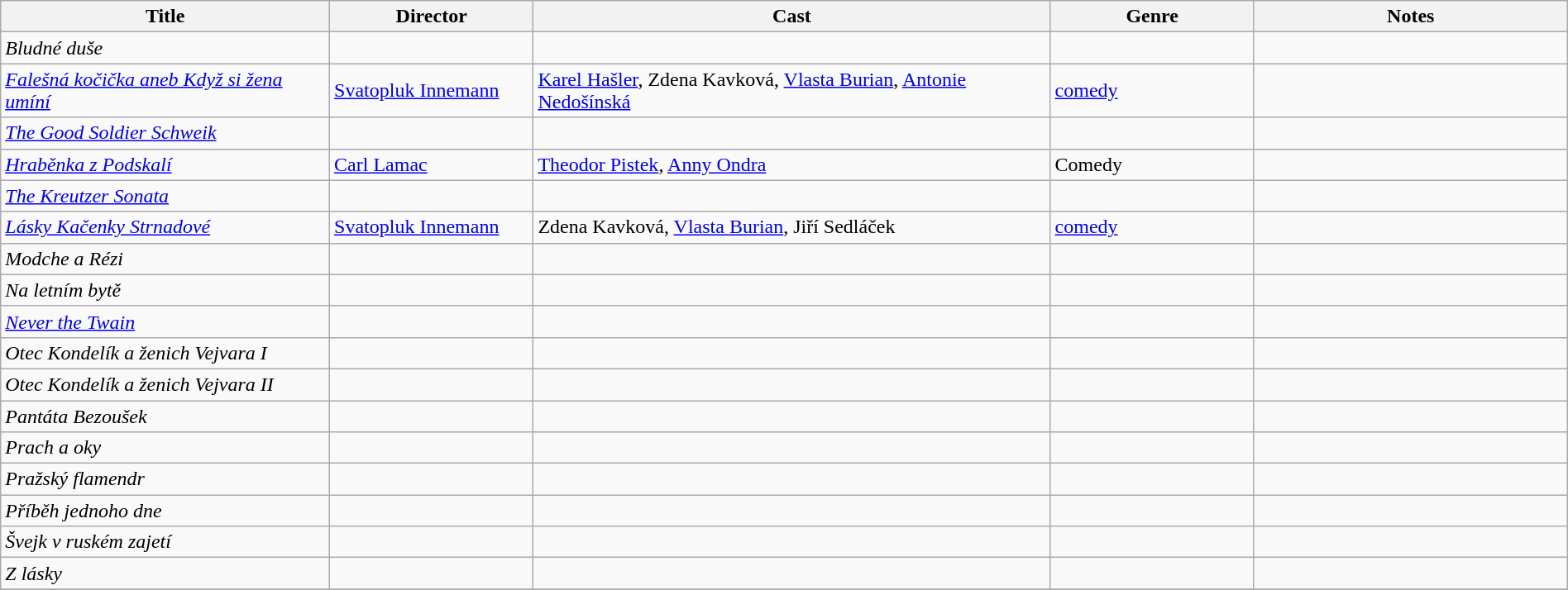<table class="wikitable" style="width:100%;">
<tr>
<th style="width:21%;">Title</th>
<th style="width:13%;">Director</th>
<th style="width:33%;">Cast</th>
<th style="width:13%;">Genre</th>
<th style="width:20%;">Notes</th>
</tr>
<tr>
<td><em>Bludné duše</em></td>
<td></td>
<td></td>
<td></td>
<td></td>
</tr>
<tr>
<td><em><a href='#'>Falešná kočička aneb Když si žena umíní</a></em></td>
<td><a href='#'>Svatopluk Innemann</a></td>
<td><a href='#'>Karel Hašler</a>, Zdena Kavková, <a href='#'>Vlasta Burian</a>, <a href='#'>Antonie Nedošínská</a></td>
<td><a href='#'>comedy</a></td>
<td></td>
</tr>
<tr>
<td><em><a href='#'>The Good Soldier Schweik</a></em></td>
<td></td>
<td></td>
<td></td>
<td></td>
</tr>
<tr>
<td><em><a href='#'>Hraběnka z Podskalí</a></em></td>
<td><a href='#'>Carl Lamac</a></td>
<td><a href='#'>Theodor Pistek</a>, <a href='#'>Anny Ondra</a></td>
<td>Comedy</td>
<td></td>
</tr>
<tr>
<td><em><a href='#'>The Kreutzer Sonata</a></em></td>
<td></td>
<td></td>
<td></td>
<td></td>
</tr>
<tr>
<td><em><a href='#'>Lásky Kačenky Strnadové</a></em></td>
<td><a href='#'>Svatopluk Innemann</a></td>
<td>Zdena Kavková, <a href='#'>Vlasta Burian</a>, Jiří Sedláček</td>
<td><a href='#'>comedy</a></td>
<td></td>
</tr>
<tr>
<td><em>Modche a Rézi</em></td>
<td></td>
<td></td>
<td></td>
<td></td>
</tr>
<tr>
<td><em>Na letním bytě</em></td>
<td></td>
<td></td>
<td></td>
<td></td>
</tr>
<tr>
<td><em><a href='#'>Never the Twain</a></em></td>
<td></td>
<td></td>
<td></td>
<td></td>
</tr>
<tr>
<td><em>Otec Kondelík a ženich Vejvara I</em></td>
<td></td>
<td></td>
<td></td>
<td></td>
</tr>
<tr>
<td><em>Otec Kondelík a ženich Vejvara II</em></td>
<td></td>
<td></td>
<td></td>
<td></td>
</tr>
<tr>
<td><em>Pantáta Bezoušek</em></td>
<td></td>
<td></td>
<td></td>
<td></td>
</tr>
<tr>
<td><em>Prach a oky</em></td>
<td></td>
<td></td>
<td></td>
<td></td>
</tr>
<tr>
<td><em>Pražský flamendr</em></td>
<td></td>
<td></td>
<td></td>
<td></td>
</tr>
<tr>
<td><em>Příběh jednoho dne</em></td>
<td></td>
<td></td>
<td></td>
<td></td>
</tr>
<tr>
<td><em>Švejk v ruském zajetí</em></td>
<td></td>
<td></td>
<td></td>
<td></td>
</tr>
<tr>
<td><em>Z lásky</em></td>
<td></td>
<td></td>
<td></td>
<td></td>
</tr>
<tr>
</tr>
</table>
